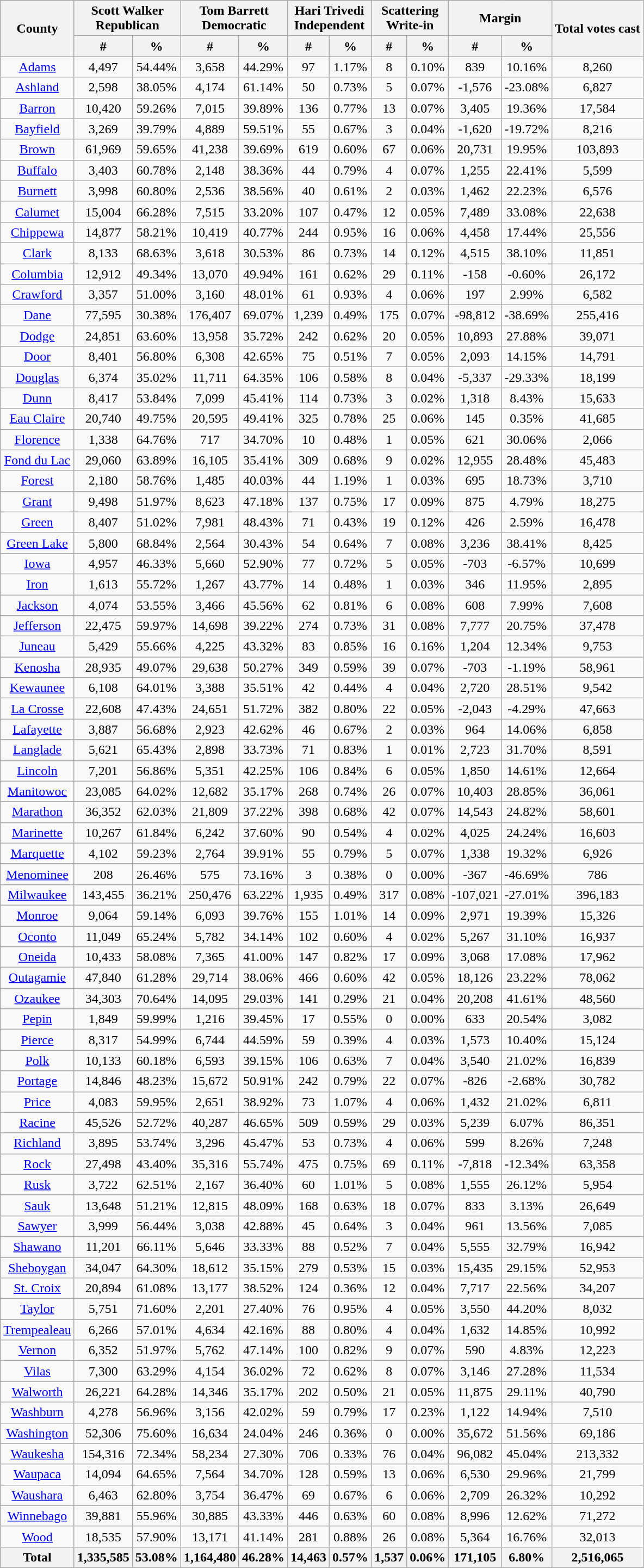<table class="wikitable sortable" style="text-align:center">
<tr>
<th rowspan="2" style="text-align:center;">County</th>
<th colspan="2" style="text-align:center;">Scott Walker<br>Republican</th>
<th colspan="2" style="text-align:center;">Tom Barrett<br>Democratic</th>
<th colspan="2" style="text-align:center;">Hari Trivedi<br>Independent</th>
<th colspan="2" style="text-align:center;">Scattering<br>Write-in</th>
<th colspan="2" style="text-align:center;">Margin</th>
<th rowspan="2" style="text-align:center;">Total votes cast</th>
</tr>
<tr>
<th style="text-align:center;" data-sort-type="number">#</th>
<th style="text-align:center;" data-sort-type="number">%</th>
<th style="text-align:center;" data-sort-type="number">#</th>
<th style="text-align:center;" data-sort-type="number">%</th>
<th style="text-align:center;" data-sort-type="number">#</th>
<th style="text-align:center;" data-sort-type="number">%</th>
<th style="text-align:center;" data-sort-type="number">#</th>
<th style="text-align:center;" data-sort-type="number">%</th>
<th style="text-align:center;" data-sort-type="number">#</th>
<th style="text-align:center;" data-sort-type="number">%</th>
</tr>
<tr style="text-align:center;">
<td><a href='#'>Adams</a></td>
<td>4,497</td>
<td>54.44%</td>
<td>3,658</td>
<td>44.29%</td>
<td>97</td>
<td>1.17%</td>
<td>8</td>
<td>0.10%</td>
<td>839</td>
<td>10.16%</td>
<td>8,260</td>
</tr>
<tr style="text-align:center;">
<td><a href='#'>Ashland</a></td>
<td>2,598</td>
<td>38.05%</td>
<td>4,174</td>
<td>61.14%</td>
<td>50</td>
<td>0.73%</td>
<td>5</td>
<td>0.07%</td>
<td>-1,576</td>
<td>-23.08%</td>
<td>6,827</td>
</tr>
<tr style="text-align:center;">
<td><a href='#'>Barron</a></td>
<td>10,420</td>
<td>59.26%</td>
<td>7,015</td>
<td>39.89%</td>
<td>136</td>
<td>0.77%</td>
<td>13</td>
<td>0.07%</td>
<td>3,405</td>
<td>19.36%</td>
<td>17,584</td>
</tr>
<tr style="text-align:center;">
<td><a href='#'>Bayfield</a></td>
<td>3,269</td>
<td>39.79%</td>
<td>4,889</td>
<td>59.51%</td>
<td>55</td>
<td>0.67%</td>
<td>3</td>
<td>0.04%</td>
<td>-1,620</td>
<td>-19.72%</td>
<td>8,216</td>
</tr>
<tr style="text-align:center;">
<td><a href='#'>Brown</a></td>
<td>61,969</td>
<td>59.65%</td>
<td>41,238</td>
<td>39.69%</td>
<td>619</td>
<td>0.60%</td>
<td>67</td>
<td>0.06%</td>
<td>20,731</td>
<td>19.95%</td>
<td>103,893</td>
</tr>
<tr style="text-align:center;">
<td><a href='#'>Buffalo</a></td>
<td>3,403</td>
<td>60.78%</td>
<td>2,148</td>
<td>38.36%</td>
<td>44</td>
<td>0.79%</td>
<td>4</td>
<td>0.07%</td>
<td>1,255</td>
<td>22.41%</td>
<td>5,599</td>
</tr>
<tr style="text-align:center;">
<td><a href='#'>Burnett</a></td>
<td>3,998</td>
<td>60.80%</td>
<td>2,536</td>
<td>38.56%</td>
<td>40</td>
<td>0.61%</td>
<td>2</td>
<td>0.03%</td>
<td>1,462</td>
<td>22.23%</td>
<td>6,576</td>
</tr>
<tr style="text-align:center;">
<td><a href='#'>Calumet</a></td>
<td>15,004</td>
<td>66.28%</td>
<td>7,515</td>
<td>33.20%</td>
<td>107</td>
<td>0.47%</td>
<td>12</td>
<td>0.05%</td>
<td>7,489</td>
<td>33.08%</td>
<td>22,638</td>
</tr>
<tr style="text-align:center;">
<td><a href='#'>Chippewa</a></td>
<td>14,877</td>
<td>58.21%</td>
<td>10,419</td>
<td>40.77%</td>
<td>244</td>
<td>0.95%</td>
<td>16</td>
<td>0.06%</td>
<td>4,458</td>
<td>17.44%</td>
<td>25,556</td>
</tr>
<tr style="text-align:center;">
<td><a href='#'>Clark</a></td>
<td>8,133</td>
<td>68.63%</td>
<td>3,618</td>
<td>30.53%</td>
<td>86</td>
<td>0.73%</td>
<td>14</td>
<td>0.12%</td>
<td>4,515</td>
<td>38.10%</td>
<td>11,851</td>
</tr>
<tr style="text-align:center;">
<td><a href='#'>Columbia</a></td>
<td>12,912</td>
<td>49.34%</td>
<td>13,070</td>
<td>49.94%</td>
<td>161</td>
<td>0.62%</td>
<td>29</td>
<td>0.11%</td>
<td>-158</td>
<td>-0.60%</td>
<td>26,172</td>
</tr>
<tr style="text-align:center;">
<td><a href='#'>Crawford</a></td>
<td>3,357</td>
<td>51.00%</td>
<td>3,160</td>
<td>48.01%</td>
<td>61</td>
<td>0.93%</td>
<td>4</td>
<td>0.06%</td>
<td>197</td>
<td>2.99%</td>
<td>6,582</td>
</tr>
<tr style="text-align:center;">
<td><a href='#'>Dane</a></td>
<td>77,595</td>
<td>30.38%</td>
<td>176,407</td>
<td>69.07%</td>
<td>1,239</td>
<td>0.49%</td>
<td>175</td>
<td>0.07%</td>
<td>-98,812</td>
<td>-38.69%</td>
<td>255,416</td>
</tr>
<tr style="text-align:center;">
<td><a href='#'>Dodge</a></td>
<td>24,851</td>
<td>63.60%</td>
<td>13,958</td>
<td>35.72%</td>
<td>242</td>
<td>0.62%</td>
<td>20</td>
<td>0.05%</td>
<td>10,893</td>
<td>27.88%</td>
<td>39,071</td>
</tr>
<tr style="text-align:center;">
<td><a href='#'>Door</a></td>
<td>8,401</td>
<td>56.80%</td>
<td>6,308</td>
<td>42.65%</td>
<td>75</td>
<td>0.51%</td>
<td>7</td>
<td>0.05%</td>
<td>2,093</td>
<td>14.15%</td>
<td>14,791</td>
</tr>
<tr style="text-align:center;">
<td><a href='#'>Douglas</a></td>
<td>6,374</td>
<td>35.02%</td>
<td>11,711</td>
<td>64.35%</td>
<td>106</td>
<td>0.58%</td>
<td>8</td>
<td>0.04%</td>
<td>-5,337</td>
<td>-29.33%</td>
<td>18,199</td>
</tr>
<tr style="text-align:center;">
<td><a href='#'>Dunn</a></td>
<td>8,417</td>
<td>53.84%</td>
<td>7,099</td>
<td>45.41%</td>
<td>114</td>
<td>0.73%</td>
<td>3</td>
<td>0.02%</td>
<td>1,318</td>
<td>8.43%</td>
<td>15,633</td>
</tr>
<tr style="text-align:center;">
<td><a href='#'>Eau Claire</a></td>
<td>20,740</td>
<td>49.75%</td>
<td>20,595</td>
<td>49.41%</td>
<td>325</td>
<td>0.78%</td>
<td>25</td>
<td>0.06%</td>
<td>145</td>
<td>0.35%</td>
<td>41,685</td>
</tr>
<tr style="text-align:center;">
<td><a href='#'>Florence</a></td>
<td>1,338</td>
<td>64.76%</td>
<td>717</td>
<td>34.70%</td>
<td>10</td>
<td>0.48%</td>
<td>1</td>
<td>0.05%</td>
<td>621</td>
<td>30.06%</td>
<td>2,066</td>
</tr>
<tr style="text-align:center;">
<td><a href='#'>Fond du Lac</a></td>
<td>29,060</td>
<td>63.89%</td>
<td>16,105</td>
<td>35.41%</td>
<td>309</td>
<td>0.68%</td>
<td>9</td>
<td>0.02%</td>
<td>12,955</td>
<td>28.48%</td>
<td>45,483</td>
</tr>
<tr style="text-align:center;">
<td><a href='#'>Forest</a></td>
<td>2,180</td>
<td>58.76%</td>
<td>1,485</td>
<td>40.03%</td>
<td>44</td>
<td>1.19%</td>
<td>1</td>
<td>0.03%</td>
<td>695</td>
<td>18.73%</td>
<td>3,710</td>
</tr>
<tr style="text-align:center;">
<td><a href='#'>Grant</a></td>
<td>9,498</td>
<td>51.97%</td>
<td>8,623</td>
<td>47.18%</td>
<td>137</td>
<td>0.75%</td>
<td>17</td>
<td>0.09%</td>
<td>875</td>
<td>4.79%</td>
<td>18,275</td>
</tr>
<tr style="text-align:center;">
<td><a href='#'>Green</a></td>
<td>8,407</td>
<td>51.02%</td>
<td>7,981</td>
<td>48.43%</td>
<td>71</td>
<td>0.43%</td>
<td>19</td>
<td>0.12%</td>
<td>426</td>
<td>2.59%</td>
<td>16,478</td>
</tr>
<tr style="text-align:center;">
<td><a href='#'>Green Lake</a></td>
<td>5,800</td>
<td>68.84%</td>
<td>2,564</td>
<td>30.43%</td>
<td>54</td>
<td>0.64%</td>
<td>7</td>
<td>0.08%</td>
<td>3,236</td>
<td>38.41%</td>
<td>8,425</td>
</tr>
<tr style="text-align:center;">
<td><a href='#'>Iowa</a></td>
<td>4,957</td>
<td>46.33%</td>
<td>5,660</td>
<td>52.90%</td>
<td>77</td>
<td>0.72%</td>
<td>5</td>
<td>0.05%</td>
<td>-703</td>
<td>-6.57%</td>
<td>10,699</td>
</tr>
<tr style="text-align:center;">
<td><a href='#'>Iron</a></td>
<td>1,613</td>
<td>55.72%</td>
<td>1,267</td>
<td>43.77%</td>
<td>14</td>
<td>0.48%</td>
<td>1</td>
<td>0.03%</td>
<td>346</td>
<td>11.95%</td>
<td>2,895</td>
</tr>
<tr style="text-align:center;">
<td><a href='#'>Jackson</a></td>
<td>4,074</td>
<td>53.55%</td>
<td>3,466</td>
<td>45.56%</td>
<td>62</td>
<td>0.81%</td>
<td>6</td>
<td>0.08%</td>
<td>608</td>
<td>7.99%</td>
<td>7,608</td>
</tr>
<tr style="text-align:center;">
<td><a href='#'>Jefferson</a></td>
<td>22,475</td>
<td>59.97%</td>
<td>14,698</td>
<td>39.22%</td>
<td>274</td>
<td>0.73%</td>
<td>31</td>
<td>0.08%</td>
<td>7,777</td>
<td>20.75%</td>
<td>37,478</td>
</tr>
<tr style="text-align:center;">
<td><a href='#'>Juneau</a></td>
<td>5,429</td>
<td>55.66%</td>
<td>4,225</td>
<td>43.32%</td>
<td>83</td>
<td>0.85%</td>
<td>16</td>
<td>0.16%</td>
<td>1,204</td>
<td>12.34%</td>
<td>9,753</td>
</tr>
<tr style="text-align:center;">
<td><a href='#'>Kenosha</a></td>
<td>28,935</td>
<td>49.07%</td>
<td>29,638</td>
<td>50.27%</td>
<td>349</td>
<td>0.59%</td>
<td>39</td>
<td>0.07%</td>
<td>-703</td>
<td>-1.19%</td>
<td>58,961</td>
</tr>
<tr style="text-align:center;">
<td><a href='#'>Kewaunee</a></td>
<td>6,108</td>
<td>64.01%</td>
<td>3,388</td>
<td>35.51%</td>
<td>42</td>
<td>0.44%</td>
<td>4</td>
<td>0.04%</td>
<td>2,720</td>
<td>28.51%</td>
<td>9,542</td>
</tr>
<tr style="text-align:center;">
<td><a href='#'>La Crosse</a></td>
<td>22,608</td>
<td>47.43%</td>
<td>24,651</td>
<td>51.72%</td>
<td>382</td>
<td>0.80%</td>
<td>22</td>
<td>0.05%</td>
<td>-2,043</td>
<td>-4.29%</td>
<td>47,663</td>
</tr>
<tr style="text-align:center;">
<td><a href='#'>Lafayette</a></td>
<td>3,887</td>
<td>56.68%</td>
<td>2,923</td>
<td>42.62%</td>
<td>46</td>
<td>0.67%</td>
<td>2</td>
<td>0.03%</td>
<td>964</td>
<td>14.06%</td>
<td>6,858</td>
</tr>
<tr style="text-align:center;">
<td><a href='#'>Langlade</a></td>
<td>5,621</td>
<td>65.43%</td>
<td>2,898</td>
<td>33.73%</td>
<td>71</td>
<td>0.83%</td>
<td>1</td>
<td>0.01%</td>
<td>2,723</td>
<td>31.70%</td>
<td>8,591</td>
</tr>
<tr style="text-align:center;">
<td><a href='#'>Lincoln</a></td>
<td>7,201</td>
<td>56.86%</td>
<td>5,351</td>
<td>42.25%</td>
<td>106</td>
<td>0.84%</td>
<td>6</td>
<td>0.05%</td>
<td>1,850</td>
<td>14.61%</td>
<td>12,664</td>
</tr>
<tr style="text-align:center;">
<td><a href='#'>Manitowoc</a></td>
<td>23,085</td>
<td>64.02%</td>
<td>12,682</td>
<td>35.17%</td>
<td>268</td>
<td>0.74%</td>
<td>26</td>
<td>0.07%</td>
<td>10,403</td>
<td>28.85%</td>
<td>36,061</td>
</tr>
<tr style="text-align:center;">
<td><a href='#'>Marathon</a></td>
<td>36,352</td>
<td>62.03%</td>
<td>21,809</td>
<td>37.22%</td>
<td>398</td>
<td>0.68%</td>
<td>42</td>
<td>0.07%</td>
<td>14,543</td>
<td>24.82%</td>
<td>58,601</td>
</tr>
<tr style="text-align:center;">
<td><a href='#'>Marinette</a></td>
<td>10,267</td>
<td>61.84%</td>
<td>6,242</td>
<td>37.60%</td>
<td>90</td>
<td>0.54%</td>
<td>4</td>
<td>0.02%</td>
<td>4,025</td>
<td>24.24%</td>
<td>16,603</td>
</tr>
<tr style="text-align:center;">
<td><a href='#'>Marquette</a></td>
<td>4,102</td>
<td>59.23%</td>
<td>2,764</td>
<td>39.91%</td>
<td>55</td>
<td>0.79%</td>
<td>5</td>
<td>0.07%</td>
<td>1,338</td>
<td>19.32%</td>
<td>6,926</td>
</tr>
<tr style="text-align:center;">
<td><a href='#'>Menominee</a></td>
<td>208</td>
<td>26.46%</td>
<td>575</td>
<td>73.16%</td>
<td>3</td>
<td>0.38%</td>
<td>0</td>
<td>0.00%</td>
<td>-367</td>
<td>-46.69%</td>
<td>786</td>
</tr>
<tr style="text-align:center;">
<td><a href='#'>Milwaukee</a></td>
<td>143,455</td>
<td>36.21%</td>
<td>250,476</td>
<td>63.22%</td>
<td>1,935</td>
<td>0.49%</td>
<td>317</td>
<td>0.08%</td>
<td>-107,021</td>
<td>-27.01%</td>
<td>396,183</td>
</tr>
<tr style="text-align:center;">
<td><a href='#'>Monroe</a></td>
<td>9,064</td>
<td>59.14%</td>
<td>6,093</td>
<td>39.76%</td>
<td>155</td>
<td>1.01%</td>
<td>14</td>
<td>0.09%</td>
<td>2,971</td>
<td>19.39%</td>
<td>15,326</td>
</tr>
<tr style="text-align:center;">
<td><a href='#'>Oconto</a></td>
<td>11,049</td>
<td>65.24%</td>
<td>5,782</td>
<td>34.14%</td>
<td>102</td>
<td>0.60%</td>
<td>4</td>
<td>0.02%</td>
<td>5,267</td>
<td>31.10%</td>
<td>16,937</td>
</tr>
<tr style="text-align:center;">
<td><a href='#'>Oneida</a></td>
<td>10,433</td>
<td>58.08%</td>
<td>7,365</td>
<td>41.00%</td>
<td>147</td>
<td>0.82%</td>
<td>17</td>
<td>0.09%</td>
<td>3,068</td>
<td>17.08%</td>
<td>17,962</td>
</tr>
<tr style="text-align:center;">
<td><a href='#'>Outagamie</a></td>
<td>47,840</td>
<td>61.28%</td>
<td>29,714</td>
<td>38.06%</td>
<td>466</td>
<td>0.60%</td>
<td>42</td>
<td>0.05%</td>
<td>18,126</td>
<td>23.22%</td>
<td>78,062</td>
</tr>
<tr style="text-align:center;">
<td><a href='#'>Ozaukee</a></td>
<td>34,303</td>
<td>70.64%</td>
<td>14,095</td>
<td>29.03%</td>
<td>141</td>
<td>0.29%</td>
<td>21</td>
<td>0.04%</td>
<td>20,208</td>
<td>41.61%</td>
<td>48,560</td>
</tr>
<tr style="text-align:center;">
<td><a href='#'>Pepin</a></td>
<td>1,849</td>
<td>59.99%</td>
<td>1,216</td>
<td>39.45%</td>
<td>17</td>
<td>0.55%</td>
<td>0</td>
<td>0.00%</td>
<td>633</td>
<td>20.54%</td>
<td>3,082</td>
</tr>
<tr style="text-align:center;">
<td><a href='#'>Pierce</a></td>
<td>8,317</td>
<td>54.99%</td>
<td>6,744</td>
<td>44.59%</td>
<td>59</td>
<td>0.39%</td>
<td>4</td>
<td>0.03%</td>
<td>1,573</td>
<td>10.40%</td>
<td>15,124</td>
</tr>
<tr style="text-align:center;">
<td><a href='#'>Polk</a></td>
<td>10,133</td>
<td>60.18%</td>
<td>6,593</td>
<td>39.15%</td>
<td>106</td>
<td>0.63%</td>
<td>7</td>
<td>0.04%</td>
<td>3,540</td>
<td>21.02%</td>
<td>16,839</td>
</tr>
<tr style="text-align:center;">
<td><a href='#'>Portage</a></td>
<td>14,846</td>
<td>48.23%</td>
<td>15,672</td>
<td>50.91%</td>
<td>242</td>
<td>0.79%</td>
<td>22</td>
<td>0.07%</td>
<td>-826</td>
<td>-2.68%</td>
<td>30,782</td>
</tr>
<tr style="text-align:center;">
<td><a href='#'>Price</a></td>
<td>4,083</td>
<td>59.95%</td>
<td>2,651</td>
<td>38.92%</td>
<td>73</td>
<td>1.07%</td>
<td>4</td>
<td>0.06%</td>
<td>1,432</td>
<td>21.02%</td>
<td>6,811</td>
</tr>
<tr style="text-align:center;">
<td><a href='#'>Racine</a></td>
<td>45,526</td>
<td>52.72%</td>
<td>40,287</td>
<td>46.65%</td>
<td>509</td>
<td>0.59%</td>
<td>29</td>
<td>0.03%</td>
<td>5,239</td>
<td>6.07%</td>
<td>86,351</td>
</tr>
<tr style="text-align:center;">
<td><a href='#'>Richland</a></td>
<td>3,895</td>
<td>53.74%</td>
<td>3,296</td>
<td>45.47%</td>
<td>53</td>
<td>0.73%</td>
<td>4</td>
<td>0.06%</td>
<td>599</td>
<td>8.26%</td>
<td>7,248</td>
</tr>
<tr style="text-align:center;">
<td><a href='#'>Rock</a></td>
<td>27,498</td>
<td>43.40%</td>
<td>35,316</td>
<td>55.74%</td>
<td>475</td>
<td>0.75%</td>
<td>69</td>
<td>0.11%</td>
<td>-7,818</td>
<td>-12.34%</td>
<td>63,358</td>
</tr>
<tr style="text-align:center;">
<td><a href='#'>Rusk</a></td>
<td>3,722</td>
<td>62.51%</td>
<td>2,167</td>
<td>36.40%</td>
<td>60</td>
<td>1.01%</td>
<td>5</td>
<td>0.08%</td>
<td>1,555</td>
<td>26.12%</td>
<td>5,954</td>
</tr>
<tr style="text-align:center;">
<td><a href='#'>Sauk</a></td>
<td>13,648</td>
<td>51.21%</td>
<td>12,815</td>
<td>48.09%</td>
<td>168</td>
<td>0.63%</td>
<td>18</td>
<td>0.07%</td>
<td>833</td>
<td>3.13%</td>
<td>26,649</td>
</tr>
<tr style="text-align:center;">
<td><a href='#'>Sawyer</a></td>
<td>3,999</td>
<td>56.44%</td>
<td>3,038</td>
<td>42.88%</td>
<td>45</td>
<td>0.64%</td>
<td>3</td>
<td>0.04%</td>
<td>961</td>
<td>13.56%</td>
<td>7,085</td>
</tr>
<tr style="text-align:center;">
<td><a href='#'>Shawano</a></td>
<td>11,201</td>
<td>66.11%</td>
<td>5,646</td>
<td>33.33%</td>
<td>88</td>
<td>0.52%</td>
<td>7</td>
<td>0.04%</td>
<td>5,555</td>
<td>32.79%</td>
<td>16,942</td>
</tr>
<tr style="text-align:center;">
<td><a href='#'>Sheboygan</a></td>
<td>34,047</td>
<td>64.30%</td>
<td>18,612</td>
<td>35.15%</td>
<td>279</td>
<td>0.53%</td>
<td>15</td>
<td>0.03%</td>
<td>15,435</td>
<td>29.15%</td>
<td>52,953</td>
</tr>
<tr style="text-align:center;">
<td><a href='#'>St. Croix</a></td>
<td>20,894</td>
<td>61.08%</td>
<td>13,177</td>
<td>38.52%</td>
<td>124</td>
<td>0.36%</td>
<td>12</td>
<td>0.04%</td>
<td>7,717</td>
<td>22.56%</td>
<td>34,207</td>
</tr>
<tr style="text-align:center;">
<td><a href='#'>Taylor</a></td>
<td>5,751</td>
<td>71.60%</td>
<td>2,201</td>
<td>27.40%</td>
<td>76</td>
<td>0.95%</td>
<td>4</td>
<td>0.05%</td>
<td>3,550</td>
<td>44.20%</td>
<td>8,032</td>
</tr>
<tr style="text-align:center;">
<td><a href='#'>Trempealeau</a></td>
<td>6,266</td>
<td>57.01%</td>
<td>4,634</td>
<td>42.16%</td>
<td>88</td>
<td>0.80%</td>
<td>4</td>
<td>0.04%</td>
<td>1,632</td>
<td>14.85%</td>
<td>10,992</td>
</tr>
<tr style="text-align:center;">
<td><a href='#'>Vernon</a></td>
<td>6,352</td>
<td>51.97%</td>
<td>5,762</td>
<td>47.14%</td>
<td>100</td>
<td>0.82%</td>
<td>9</td>
<td>0.07%</td>
<td>590</td>
<td>4.83%</td>
<td>12,223</td>
</tr>
<tr style="text-align:center;">
<td><a href='#'>Vilas</a></td>
<td>7,300</td>
<td>63.29%</td>
<td>4,154</td>
<td>36.02%</td>
<td>72</td>
<td>0.62%</td>
<td>8</td>
<td>0.07%</td>
<td>3,146</td>
<td>27.28%</td>
<td>11,534</td>
</tr>
<tr style="text-align:center;">
<td><a href='#'>Walworth</a></td>
<td>26,221</td>
<td>64.28%</td>
<td>14,346</td>
<td>35.17%</td>
<td>202</td>
<td>0.50%</td>
<td>21</td>
<td>0.05%</td>
<td>11,875</td>
<td>29.11%</td>
<td>40,790</td>
</tr>
<tr style="text-align:center;">
<td><a href='#'>Washburn</a></td>
<td>4,278</td>
<td>56.96%</td>
<td>3,156</td>
<td>42.02%</td>
<td>59</td>
<td>0.79%</td>
<td>17</td>
<td>0.23%</td>
<td>1,122</td>
<td>14.94%</td>
<td>7,510</td>
</tr>
<tr style="text-align:center;">
<td><a href='#'>Washington</a></td>
<td>52,306</td>
<td>75.60%</td>
<td>16,634</td>
<td>24.04%</td>
<td>246</td>
<td>0.36%</td>
<td>0</td>
<td>0.00%</td>
<td>35,672</td>
<td>51.56%</td>
<td>69,186</td>
</tr>
<tr style="text-align:center;">
<td><a href='#'>Waukesha</a></td>
<td>154,316</td>
<td>72.34%</td>
<td>58,234</td>
<td>27.30%</td>
<td>706</td>
<td>0.33%</td>
<td>76</td>
<td>0.04%</td>
<td>96,082</td>
<td>45.04%</td>
<td>213,332</td>
</tr>
<tr style="text-align:center;">
<td><a href='#'>Waupaca</a></td>
<td>14,094</td>
<td>64.65%</td>
<td>7,564</td>
<td>34.70%</td>
<td>128</td>
<td>0.59%</td>
<td>13</td>
<td>0.06%</td>
<td>6,530</td>
<td>29.96%</td>
<td>21,799</td>
</tr>
<tr style="text-align:center;">
<td><a href='#'>Waushara</a></td>
<td>6,463</td>
<td>62.80%</td>
<td>3,754</td>
<td>36.47%</td>
<td>69</td>
<td>0.67%</td>
<td>6</td>
<td>0.06%</td>
<td>2,709</td>
<td>26.32%</td>
<td>10,292</td>
</tr>
<tr style="text-align:center;">
<td><a href='#'>Winnebago</a></td>
<td>39,881</td>
<td>55.96%</td>
<td>30,885</td>
<td>43.33%</td>
<td>446</td>
<td>0.63%</td>
<td>60</td>
<td>0.08%</td>
<td>8,996</td>
<td>12.62%</td>
<td>71,272</td>
</tr>
<tr style="text-align:center;">
<td><a href='#'>Wood</a></td>
<td>18,535</td>
<td>57.90%</td>
<td>13,171</td>
<td>41.14%</td>
<td>281</td>
<td>0.88%</td>
<td>26</td>
<td>0.08%</td>
<td>5,364</td>
<td>16.76%</td>
<td>32,013</td>
</tr>
<tr>
<th>Total</th>
<th>1,335,585</th>
<th>53.08%</th>
<th>1,164,480</th>
<th>46.28%</th>
<th>14,463</th>
<th>0.57%</th>
<th>1,537</th>
<th>0.06%</th>
<th>171,105</th>
<th>6.80%</th>
<th>2,516,065</th>
</tr>
</table>
